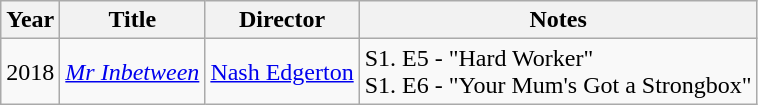<table class="wikitable">
<tr>
<th>Year</th>
<th>Title</th>
<th>Director</th>
<th>Notes</th>
</tr>
<tr>
<td>2018</td>
<td><em><a href='#'>Mr Inbetween</a></em></td>
<td><a href='#'>Nash Edgerton</a></td>
<td>S1. E5 - "Hard Worker"<br>S1. E6 - "Your Mum's Got a Strongbox"</td>
</tr>
</table>
